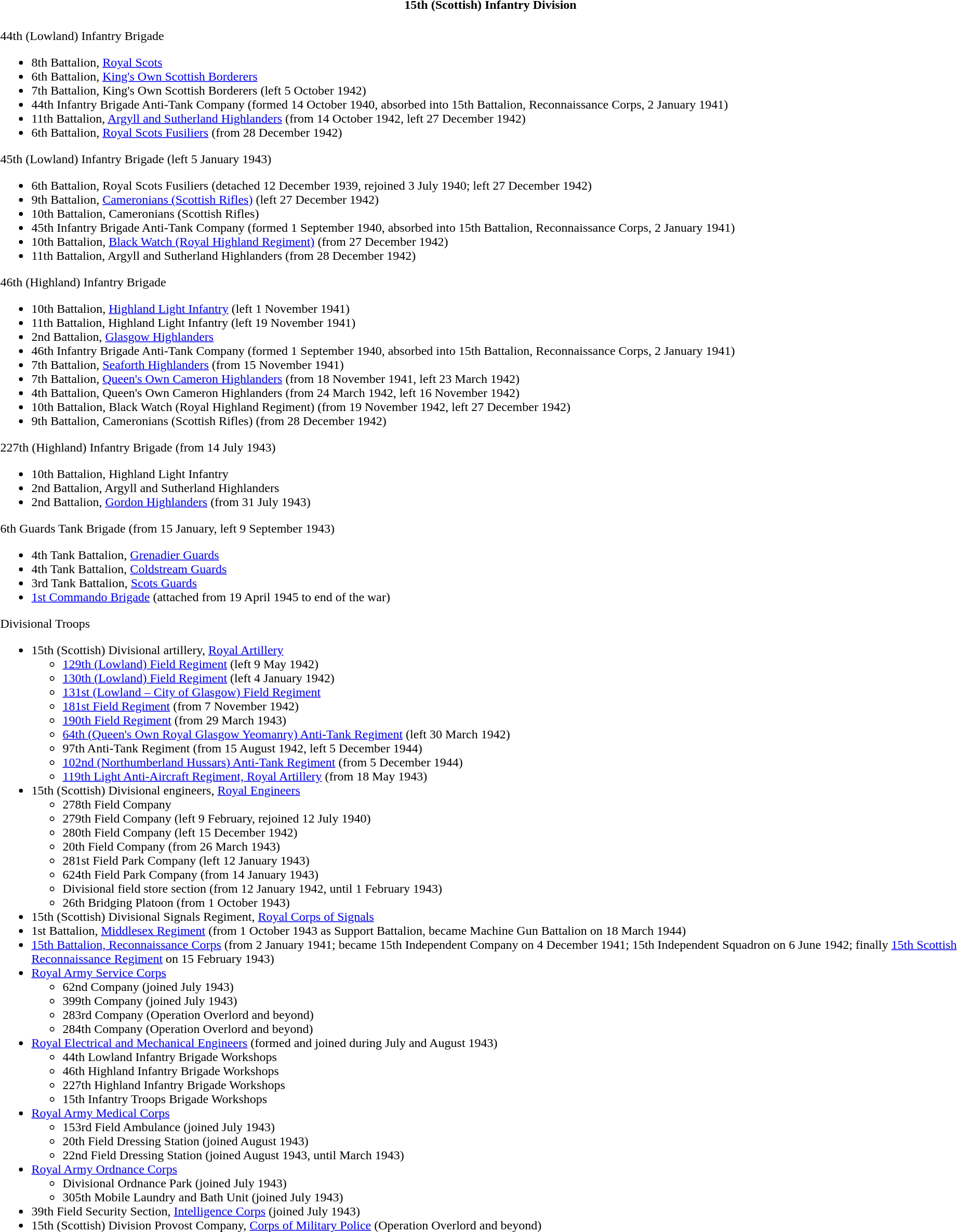<table class="toccolours collapsible collapsed" style="width:100%; background:transparent;">
<tr>
<th colspan="1">15th (Scottish) Infantry Division</th>
</tr>
<tr>
<td colspan="2"><br>44th (Lowland) Infantry Brigade<ul><li>8th Battalion, <a href='#'>Royal Scots</a></li><li>6th Battalion, <a href='#'>King's Own Scottish Borderers</a></li><li>7th Battalion, King's Own Scottish Borderers (left 5 October 1942)</li><li>44th Infantry Brigade Anti-Tank Company (formed 14 October 1940, absorbed into 15th Battalion, Reconnaissance Corps, 2 January 1941)</li><li>11th Battalion, <a href='#'>Argyll and Sutherland Highlanders</a> (from 14 October 1942, left 27 December 1942)</li><li>6th Battalion, <a href='#'>Royal Scots Fusiliers</a> (from 28 December 1942)</li></ul>45th (Lowland) Infantry Brigade (left 5 January 1943)<ul><li>6th Battalion, Royal Scots Fusiliers (detached 12 December 1939, rejoined 3 July 1940; left 27 December 1942)</li><li>9th Battalion, <a href='#'>Cameronians (Scottish Rifles)</a> (left 27 December 1942)</li><li>10th Battalion, Cameronians (Scottish Rifles)</li><li>45th Infantry Brigade Anti-Tank Company (formed 1 September 1940, absorbed into 15th Battalion, Reconnaissance Corps, 2 January 1941)</li><li>10th Battalion, <a href='#'>Black Watch (Royal Highland Regiment)</a> (from 27 December 1942)</li><li>11th Battalion, Argyll and Sutherland Highlanders (from 28 December 1942)</li></ul>46th (Highland) Infantry Brigade<ul><li>10th Battalion, <a href='#'>Highland Light Infantry</a> (left 1 November 1941)</li><li>11th Battalion, Highland Light Infantry (left 19 November 1941)</li><li>2nd Battalion, <a href='#'>Glasgow Highlanders</a></li><li>46th Infantry Brigade Anti-Tank Company (formed 1 September 1940,  absorbed into 15th Battalion, Reconnaissance Corps, 2 January 1941)</li><li>7th Battalion, <a href='#'>Seaforth Highlanders</a> (from 15 November 1941)</li><li>7th Battalion, <a href='#'>Queen's Own Cameron Highlanders</a> (from 18 November 1941, left 23 March 1942)</li><li>4th Battalion, Queen's Own Cameron Highlanders (from 24 March 1942, left 16 November 1942)</li><li>10th Battalion, Black Watch (Royal Highland Regiment) (from 19 November 1942, left 27 December 1942)</li><li>9th Battalion, Cameronians (Scottish Rifles) (from 28 December 1942)</li></ul>227th (Highland) Infantry Brigade (from 14 July 1943)<ul><li>10th Battalion, Highland Light Infantry</li><li>2nd Battalion, Argyll and Sutherland Highlanders</li><li>2nd Battalion, <a href='#'>Gordon Highlanders</a> (from 31 July 1943)</li></ul>6th Guards Tank Brigade (from 15 January, left 9 September 1943)<ul><li>4th Tank Battalion, <a href='#'>Grenadier Guards</a></li><li>4th Tank Battalion, <a href='#'>Coldstream Guards</a></li><li>3rd Tank Battalion, <a href='#'>Scots Guards</a></li><li><a href='#'>1st Commando Brigade</a> (attached from 19 April 1945 to end of the war)</li></ul>Divisional Troops<ul><li>15th (Scottish) Divisional artillery, <a href='#'>Royal Artillery</a><ul><li><a href='#'>129th (Lowland) Field Regiment</a> (left 9 May 1942)</li><li><a href='#'>130th (Lowland) Field Regiment</a> (left 4 January 1942)</li><li><a href='#'>131st (Lowland – City of Glasgow) Field Regiment</a></li><li><a href='#'>181st Field Regiment</a> (from 7 November 1942)</li><li><a href='#'>190th Field Regiment</a> (from 29 March 1943)</li><li><a href='#'>64th (Queen's Own Royal Glasgow Yeomanry) Anti-Tank Regiment</a> (left 30 March 1942)</li><li>97th Anti-Tank Regiment (from 15 August 1942, left 5 December 1944)</li><li><a href='#'>102nd (Northumberland Hussars) Anti-Tank Regiment</a> (from 5 December 1944)</li><li><a href='#'>119th Light Anti-Aircraft Regiment, Royal Artillery</a> (from 18 May 1943)</li></ul></li><li>15th (Scottish) Divisional engineers, <a href='#'>Royal Engineers</a><ul><li>278th Field Company</li><li>279th Field Company (left 9 February, rejoined 12 July 1940)</li><li>280th Field Company (left 15 December 1942)</li><li>20th Field Company (from 26 March 1943)</li><li>281st Field Park Company (left 12 January 1943)</li><li>624th Field Park Company (from 14 January 1943)</li><li>Divisional field store section (from 12 January 1942, until 1 February 1943)</li><li>26th Bridging Platoon (from 1 October 1943)</li></ul></li><li>15th (Scottish) Divisional Signals Regiment, <a href='#'>Royal Corps of Signals</a></li><li>1st Battalion, <a href='#'>Middlesex Regiment</a> (from 1 October 1943 as Support Battalion, became Machine Gun Battalion on 18 March 1944)</li><li><a href='#'>15th Battalion, Reconnaissance Corps</a> (from 2 January 1941; became 15th Independent Company on 4 December 1941; 15th Independent Squadron on 6 June 1942; finally <a href='#'>15th Scottish Reconnaissance Regiment</a> on 15 February 1943)</li><li><a href='#'>Royal Army Service Corps</a><ul><li>62nd Company (joined July 1943)</li><li>399th Company (joined July 1943)</li><li>283rd Company (Operation Overlord and beyond)</li><li>284th Company (Operation Overlord and beyond)</li></ul></li><li><a href='#'>Royal Electrical and Mechanical Engineers</a> (formed and joined during July and August 1943)<ul><li>44th Lowland Infantry Brigade Workshops</li><li>46th Highland Infantry Brigade Workshops</li><li>227th Highland Infantry Brigade Workshops</li><li>15th Infantry Troops Brigade Workshops</li></ul></li><li><a href='#'>Royal Army Medical Corps</a><ul><li>153rd Field Ambulance (joined July 1943)</li><li>20th Field Dressing Station (joined August 1943)</li><li>22nd Field Dressing Station (joined August 1943, until March 1943)</li></ul></li><li><a href='#'>Royal Army Ordnance Corps</a><ul><li>Divisional Ordnance Park (joined July 1943)</li><li>305th Mobile Laundry and Bath Unit (joined July 1943)</li></ul></li><li>39th Field Security Section, <a href='#'>Intelligence Corps</a> (joined July 1943)</li><li>15th (Scottish) Division Provost Company, <a href='#'>Corps of Military Police</a> (Operation Overlord and beyond)</li></ul></td>
</tr>
</table>
